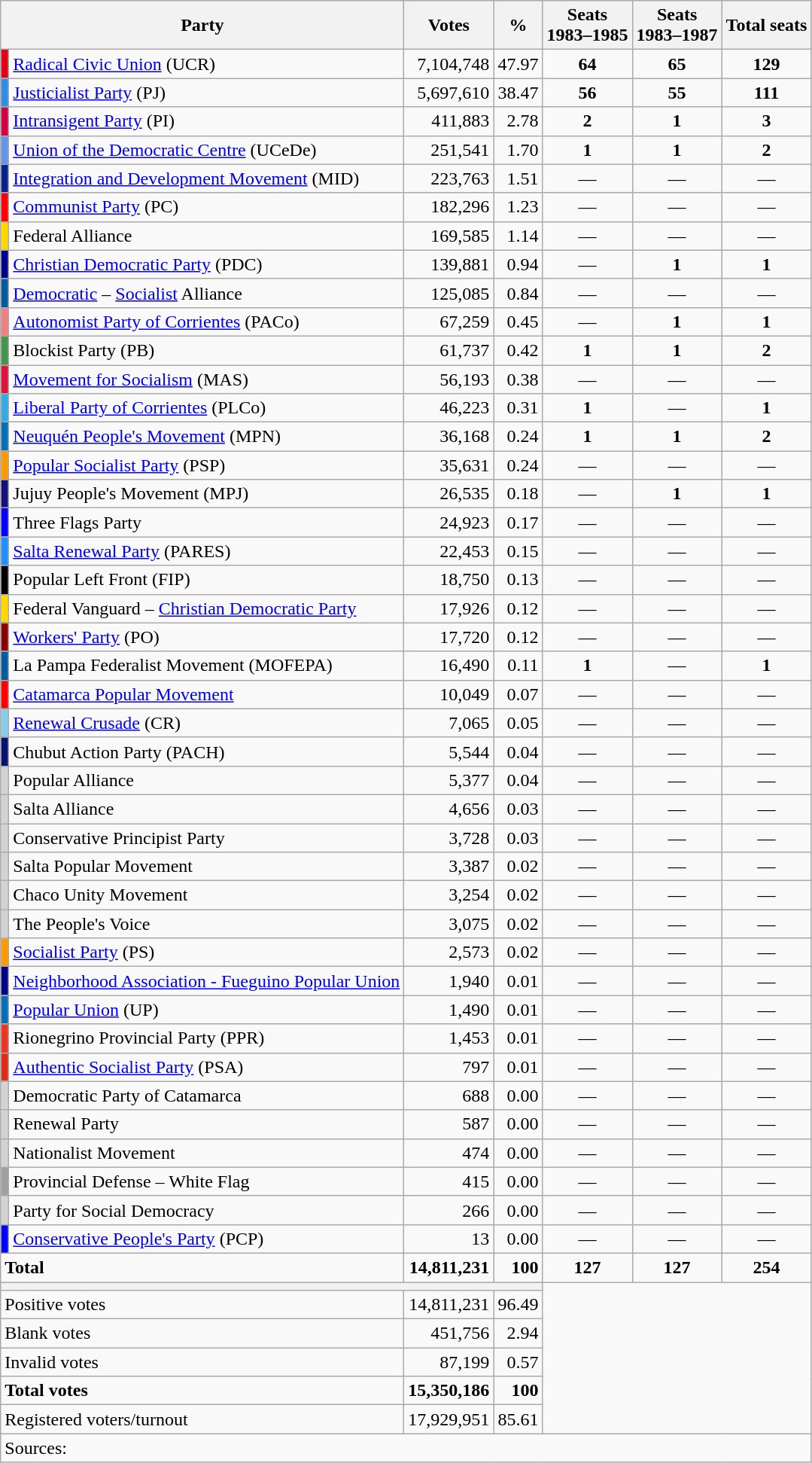<table class="wikitable" style="text-align:right;">
<tr>
<th colspan=2>Party</th>
<th>Votes</th>
<th>%</th>
<th>Seats<br>1983–1985</th>
<th>Seats<br>1983–1987</th>
<th>Total seats</th>
</tr>
<tr>
<td bgcolor=#E10019></td>
<td align=left><a href='#'>Radical Civic Union</a> (UCR)</td>
<td>7,104,748</td>
<td>47.97</td>
<td align=center><strong>64</strong></td>
<td align=center><strong>65</strong></td>
<td align=center><strong>129</strong></td>
</tr>
<tr>
<td bgcolor=#318CE7></td>
<td align=left><a href='#'>Justicialist Party</a> (PJ)</td>
<td>5,697,610</td>
<td>38.47</td>
<td align=center><strong>56</strong></td>
<td align=center><strong>55</strong></td>
<td align=center><strong>111</strong></td>
</tr>
<tr>
<td bgcolor=#D10047></td>
<td align=left><a href='#'>Intransigent Party</a> (PI)</td>
<td>411,883</td>
<td>2.78</td>
<td align=center><strong>2</strong></td>
<td align=center><strong>1</strong></td>
<td align=center><strong>3</strong></td>
</tr>
<tr>
<td bgcolor=#6495ED></td>
<td align=left><a href='#'>Union of the Democratic Centre</a> (UCeDe)</td>
<td>251,541</td>
<td>1.70</td>
<td align=center><strong>1</strong></td>
<td align=center><strong>1</strong></td>
<td align=center><strong>2</strong></td>
</tr>
<tr>
<td bgcolor=#05238F></td>
<td align=left><a href='#'>Integration and Development Movement</a> (MID)</td>
<td>223,763</td>
<td>1.51</td>
<td align=center>—</td>
<td align=center>—</td>
<td align=center>—</td>
</tr>
<tr>
<td bgcolor=red></td>
<td align=left><a href='#'>Communist Party</a> (PC)</td>
<td>182,296</td>
<td>1.23</td>
<td align=center>—</td>
<td align=center>—</td>
<td align=center>—</td>
</tr>
<tr>
<td bgcolor=gold></td>
<td align=left>Federal Alliance</td>
<td>169,585</td>
<td>1.14</td>
<td align=center>—</td>
<td align=center>—</td>
<td align=center>—</td>
</tr>
<tr>
<td bgcolor=darkblue></td>
<td align=left><a href='#'>Christian Democratic Party</a> (PDC)</td>
<td>139,881</td>
<td>0.94</td>
<td align=center>—</td>
<td align=center><strong>1</strong></td>
<td align=center><strong>1</strong></td>
</tr>
<tr>
<td bgcolor=#005C9F></td>
<td align=left><a href='#'>Democratic</a> – <a href='#'>Socialist</a> Alliance</td>
<td>125,085</td>
<td>0.84</td>
<td align=center>—</td>
<td align=center>—</td>
<td align=center>—</td>
</tr>
<tr>
<td bgcolor=#F08080></td>
<td align=left><a href='#'>Autonomist Party of Corrientes</a> (PACo)</td>
<td>67,259</td>
<td>0.45</td>
<td align=center>—</td>
<td align=center><strong>1</strong></td>
<td align=center><strong>1</strong></td>
</tr>
<tr>
<td bgcolor=#44944A></td>
<td align=left>Blockist Party (PB)</td>
<td>61,737</td>
<td>0.42</td>
<td align=center><strong>1</strong></td>
<td align=center><strong>1</strong></td>
<td align=center><strong>2</strong></td>
</tr>
<tr>
<td bgcolor=crimson></td>
<td align=left><a href='#'>Movement for Socialism</a> (MAS)</td>
<td>56,193</td>
<td>0.38</td>
<td align=center>—</td>
<td align=center>—</td>
<td align=center>—</td>
</tr>
<tr>
<td bgcolor=#35AAE0></td>
<td align=left><a href='#'>Liberal Party of Corrientes</a> (PLCo)</td>
<td>46,223</td>
<td>0.31</td>
<td align=center><strong>1</strong></td>
<td align=center>—</td>
<td align=center><strong>1</strong></td>
</tr>
<tr>
<td bgcolor=#0070B8></td>
<td align=left><a href='#'>Neuquén People's Movement</a> (MPN)</td>
<td>36,168</td>
<td>0.24</td>
<td align=center><strong>1</strong></td>
<td align=center><strong>1</strong></td>
<td align=center><strong>2</strong></td>
</tr>
<tr>
<td bgcolor=#FF9900></td>
<td align=left><a href='#'>Popular Socialist Party</a> (PSP)</td>
<td>35,631</td>
<td>0.24</td>
<td align=center>—</td>
<td align=center>—</td>
<td align=center>—</td>
</tr>
<tr>
<td bgcolor=#17117D></td>
<td align=left>Jujuy People's Movement (MPJ)</td>
<td>26,535</td>
<td>0.18</td>
<td align=center>—</td>
<td align=center><strong>1</strong></td>
<td align=center><strong>1</strong></td>
</tr>
<tr>
<td bgcolor=blue></td>
<td align=left>Three Flags Party</td>
<td>24,923</td>
<td>0.17</td>
<td align=center>—</td>
<td align=center>—</td>
<td align=center>—</td>
</tr>
<tr>
<td bgcolor=#1E90FF></td>
<td align=left><a href='#'>Salta Renewal Party</a> (PARES)</td>
<td>22,453</td>
<td>0.15</td>
<td align=center>—</td>
<td align=center>—</td>
<td align=center>—</td>
</tr>
<tr>
<td bgcolor=black></td>
<td align=left>Popular Left Front (FIP)</td>
<td>18,750</td>
<td>0.13</td>
<td align=center>—</td>
<td align=center>—</td>
<td align=center>—</td>
</tr>
<tr>
<td bgcolor=gold></td>
<td align=left>Federal Vanguard – <a href='#'>Christian Democratic Party</a></td>
<td>17,926</td>
<td>0.12</td>
<td align=center>—</td>
<td align=center>—</td>
<td align=center>—</td>
</tr>
<tr>
<td bgcolor=darkred></td>
<td align=left><a href='#'>Workers' Party</a> (PO)</td>
<td>17,720</td>
<td>0.12</td>
<td align=center>—</td>
<td align=center>—</td>
<td align=center>—</td>
</tr>
<tr>
<td bgcolor=#005C9E></td>
<td align=left>La Pampa Federalist Movement (MOFEPA)</td>
<td>16,490</td>
<td>0.11</td>
<td align=center><strong>1</strong></td>
<td align=center>—</td>
<td align=center><strong>1</strong></td>
</tr>
<tr>
<td bgcolor=red></td>
<td align=left><a href='#'>Catamarca Popular Movement</a></td>
<td>10,049</td>
<td>0.07</td>
<td align=center>—</td>
<td align=center>—</td>
<td align=center>—</td>
</tr>
<tr>
<td bgcolor=SkyBlue></td>
<td align=left><a href='#'>Renewal Crusade</a> (CR)</td>
<td>7,065</td>
<td>0.05</td>
<td align=center>—</td>
<td align=center>—</td>
<td align=center>—</td>
</tr>
<tr>
<td bgcolor=#0A1172></td>
<td align=left>Chubut Action Party (PACH)</td>
<td>5,544</td>
<td>0.04</td>
<td align=center>—</td>
<td align=center>—</td>
<td align=center>—</td>
</tr>
<tr>
<td bgcolor=lightgrey></td>
<td align=left>Popular Alliance</td>
<td>5,377</td>
<td>0.04</td>
<td align=center>—</td>
<td align=center>—</td>
<td align=center>—</td>
</tr>
<tr>
<td bgcolor=lightgrey></td>
<td align=left>Salta Alliance</td>
<td>4,656</td>
<td>0.03</td>
<td align=center>—</td>
<td align=center>—</td>
<td align=center>—</td>
</tr>
<tr>
<td bgcolor=lightgrey></td>
<td align=left>Conservative Principist Party</td>
<td>3,728</td>
<td>0.03</td>
<td align=center>—</td>
<td align=center>—</td>
<td align=center>—</td>
</tr>
<tr>
<td bgcolor=lightgrey></td>
<td align=left>Salta Popular Movement</td>
<td>3,387</td>
<td>0.02</td>
<td align=center>—</td>
<td align=center>—</td>
<td align=center>—</td>
</tr>
<tr>
<td bgcolor=lightgrey></td>
<td align=left>Chaco Unity Movement</td>
<td>3,254</td>
<td>0.02</td>
<td align=center>—</td>
<td align=center>—</td>
<td align=center>—</td>
</tr>
<tr>
<td bgcolor=lightgrey></td>
<td align=left>The People's Voice</td>
<td>3,075</td>
<td>0.02</td>
<td align=center>—</td>
<td align=center>—</td>
<td align=center>—</td>
</tr>
<tr>
<td bgcolor=#FF9900></td>
<td align=left><a href='#'>Socialist Party</a> (PS)</td>
<td>2,573</td>
<td>0.02</td>
<td align=center>—</td>
<td align=center>—</td>
<td align=center>—</td>
</tr>
<tr>
<td bgcolor=darkblue></td>
<td align=left><a href='#'>Neighborhood Association - Fueguino Popular Union</a></td>
<td>1,940</td>
<td>0.01</td>
<td align=center>—</td>
<td align=center>—</td>
<td align=center>—</td>
</tr>
<tr>
<td bgcolor=#0070B8></td>
<td align=left><a href='#'>Popular Union</a> (UP)</td>
<td>1,490</td>
<td>0.01</td>
<td align=center>—</td>
<td align=center>—</td>
<td align=center>—</td>
</tr>
<tr>
<td bgcolor=#EB3721></td>
<td align=left>Rionegrino Provincial Party (PPR)</td>
<td>1,453</td>
<td>0.01</td>
<td align=center>—</td>
<td align=center>—</td>
<td align=center>—</td>
</tr>
<tr>
<td bgcolor=#DD2C1A></td>
<td align=left><a href='#'>Authentic Socialist Party</a> (PSA)</td>
<td>797</td>
<td>0.01</td>
<td align=center>—</td>
<td align=center>—</td>
<td align=center>—</td>
</tr>
<tr>
<td bgcolor=lightgrey></td>
<td align=left>Democratic Party of Catamarca</td>
<td>688</td>
<td>0.00</td>
<td align=center>—</td>
<td align=center>—</td>
<td align=center>—</td>
</tr>
<tr>
<td bgcolor=lightgrey></td>
<td align=left>Renewal Party</td>
<td>587</td>
<td>0.00</td>
<td align=center>—</td>
<td align=center>—</td>
<td align=center>—</td>
</tr>
<tr>
<td bgcolor=lightgrey></td>
<td align=left>Nationalist Movement</td>
<td>474</td>
<td>0.00</td>
<td align=center>—</td>
<td align=center>—</td>
<td align=center>—</td>
</tr>
<tr>
<td bgcolor=#A0A0A0></td>
<td align=left>Provincial Defense – White Flag</td>
<td>415</td>
<td>0.00</td>
<td align=center>—</td>
<td align=center>—</td>
<td align=center>—</td>
</tr>
<tr>
<td bgcolor=lightgrey></td>
<td align=left>Party for Social Democracy</td>
<td>266</td>
<td>0.00</td>
<td align=center>—</td>
<td align=center>—</td>
<td align=center>—</td>
</tr>
<tr>
<td bgcolor=blue></td>
<td align=left><a href='#'>Conservative People's Party</a> (PCP)</td>
<td>13</td>
<td>0.00</td>
<td align=center>—</td>
<td align=center>—</td>
<td align=center>—</td>
</tr>
<tr style="font-weight:bold">
<td colspan=2 align=left>Total</td>
<td>14,811,231</td>
<td>100</td>
<td align=center><strong>127</strong></td>
<td align=center><strong>127</strong></td>
<td align=center><strong>254</strong></td>
</tr>
<tr>
<th colspan=4></th>
<td rowspan=6 colspan=3></td>
</tr>
<tr>
<td align=left colspan=2>Positive votes</td>
<td>14,811,231</td>
<td>96.49</td>
</tr>
<tr>
<td align=left colspan=2>Blank votes</td>
<td>451,756</td>
<td>2.94</td>
</tr>
<tr>
<td align=left colspan=2>Invalid votes</td>
<td>87,199</td>
<td>0.57</td>
</tr>
<tr style="font-weight:bold">
<td align=left colspan=2>Total votes</td>
<td>15,350,186</td>
<td>100</td>
</tr>
<tr>
<td align=left colspan=2>Registered voters/turnout</td>
<td>17,929,951</td>
<td>85.61</td>
</tr>
<tr>
<td colspan=7 align=left>Sources:</td>
</tr>
</table>
